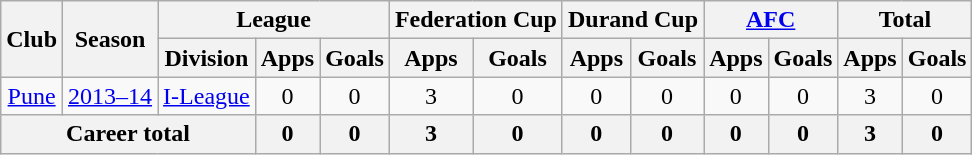<table class="wikitable" style="text-align: center;">
<tr>
<th rowspan="2">Club</th>
<th rowspan="2">Season</th>
<th colspan="3">League</th>
<th colspan="2">Federation Cup</th>
<th colspan="2">Durand Cup</th>
<th colspan="2"><a href='#'>AFC</a></th>
<th colspan="2">Total</th>
</tr>
<tr>
<th>Division</th>
<th>Apps</th>
<th>Goals</th>
<th>Apps</th>
<th>Goals</th>
<th>Apps</th>
<th>Goals</th>
<th>Apps</th>
<th>Goals</th>
<th>Apps</th>
<th>Goals</th>
</tr>
<tr>
<td rowspan="1"><a href='#'>Pune</a></td>
<td><a href='#'>2013–14</a></td>
<td><a href='#'>I-League</a></td>
<td>0</td>
<td>0</td>
<td>3</td>
<td>0</td>
<td>0</td>
<td>0</td>
<td>0</td>
<td>0</td>
<td>3</td>
<td>0</td>
</tr>
<tr>
<th colspan="3">Career total</th>
<th>0</th>
<th>0</th>
<th>3</th>
<th>0</th>
<th>0</th>
<th>0</th>
<th>0</th>
<th>0</th>
<th>3</th>
<th>0</th>
</tr>
</table>
